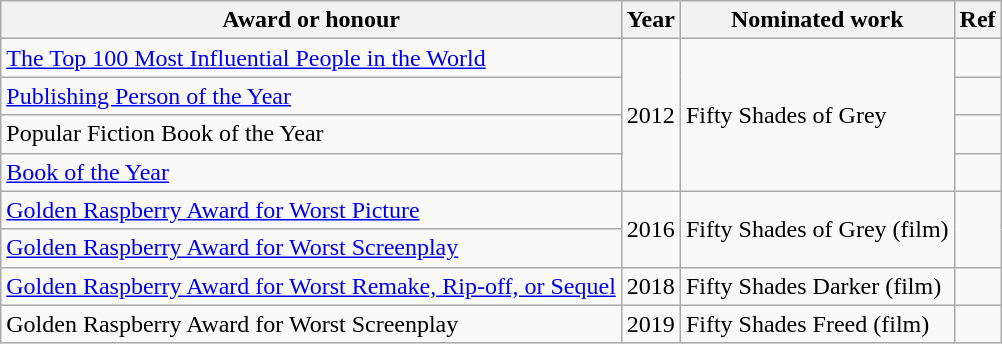<table class="wikitable">
<tr>
<th>Award or honour</th>
<th>Year</th>
<th>Nominated work</th>
<th>Ref</th>
</tr>
<tr>
<td><a href='#'>The Top 100 Most Influential People in the World</a></td>
<td rowspan="4">2012</td>
<td rowspan="4">Fifty Shades of Grey</td>
<td></td>
</tr>
<tr>
<td><a href='#'>Publishing Person of the Year</a></td>
<td></td>
</tr>
<tr>
<td>Popular Fiction Book of the Year</td>
<td></td>
</tr>
<tr>
<td><a href='#'>Book of the Year</a></td>
<td></td>
</tr>
<tr>
<td><a href='#'>Golden Raspberry Award for Worst Picture</a></td>
<td rowspan="2">2016</td>
<td rowspan="2">Fifty Shades of Grey (film)</td>
<td rowspan="2"></td>
</tr>
<tr>
<td><a href='#'>Golden Raspberry Award for Worst Screenplay</a></td>
</tr>
<tr>
<td><a href='#'>Golden Raspberry Award for Worst Remake, Rip-off, or Sequel</a></td>
<td>2018</td>
<td>Fifty Shades Darker (film)</td>
<td></td>
</tr>
<tr>
<td>Golden Raspberry Award for Worst Screenplay</td>
<td>2019</td>
<td>Fifty Shades Freed (film)</td>
<td></td>
</tr>
</table>
